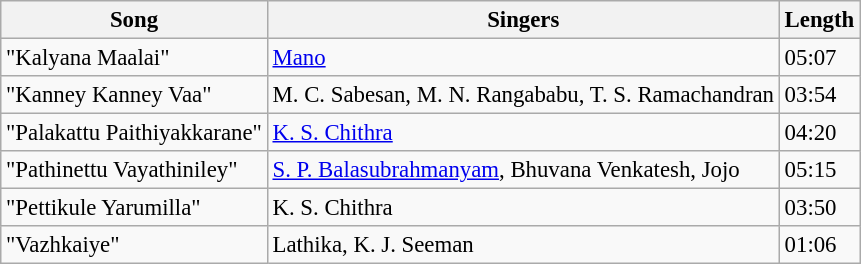<table class="wikitable" style="font-size: 95%;">
<tr>
<th>Song</th>
<th>Singers</th>
<th>Length</th>
</tr>
<tr>
<td>"Kalyana Maalai"</td>
<td><a href='#'>Mano</a></td>
<td>05:07</td>
</tr>
<tr>
<td>"Kanney Kanney Vaa"</td>
<td>M. C. Sabesan, M. N. Rangababu, T. S. Ramachandran</td>
<td>03:54</td>
</tr>
<tr>
<td>"Palakattu Paithiyakkarane"</td>
<td><a href='#'>K. S. Chithra</a></td>
<td>04:20</td>
</tr>
<tr>
<td>"Pathinettu Vayathiniley"</td>
<td><a href='#'>S. P. Balasubrahmanyam</a>, Bhuvana Venkatesh, Jojo</td>
<td>05:15</td>
</tr>
<tr>
<td>"Pettikule Yarumilla"</td>
<td>K. S. Chithra</td>
<td>03:50</td>
</tr>
<tr>
<td>"Vazhkaiye"</td>
<td>Lathika, K. J. Seeman</td>
<td>01:06</td>
</tr>
</table>
